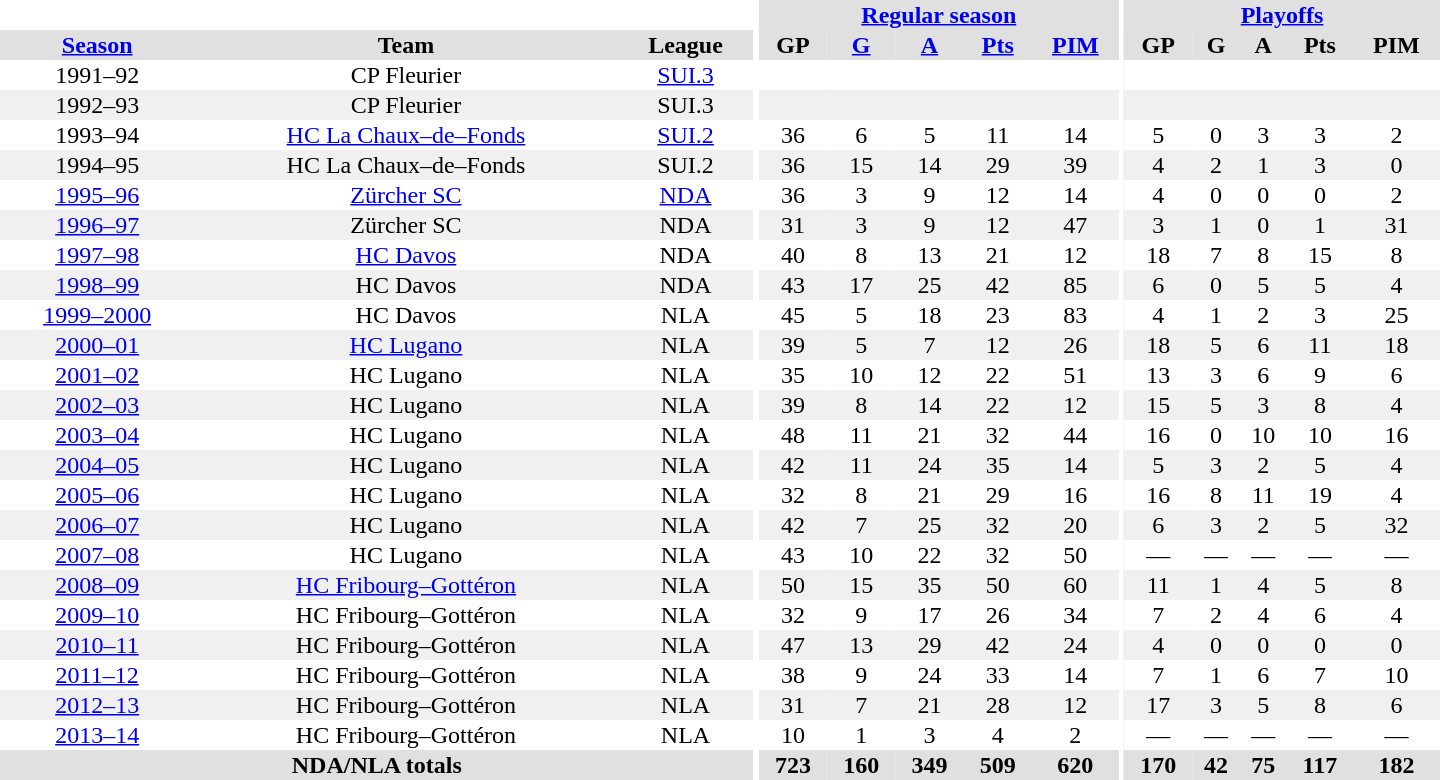<table border="0" cellpadding="1" cellspacing="0" style="text-align:center; width:60em">
<tr bgcolor="#e0e0e0">
<th colspan="3" bgcolor="#ffffff"></th>
<th rowspan="99" bgcolor="#ffffff"></th>
<th colspan="5"><a href='#'>Regular season</a></th>
<th rowspan="99" bgcolor="#ffffff"></th>
<th colspan="5"><a href='#'>Playoffs</a></th>
</tr>
<tr bgcolor="#e0e0e0">
<th><a href='#'>Season</a></th>
<th>Team</th>
<th>League</th>
<th>GP</th>
<th><a href='#'>G</a></th>
<th><a href='#'>A</a></th>
<th><a href='#'>Pts</a></th>
<th><a href='#'>PIM</a></th>
<th>GP</th>
<th>G</th>
<th>A</th>
<th>Pts</th>
<th>PIM</th>
</tr>
<tr>
<td>1991–92</td>
<td>CP Fleurier</td>
<td><a href='#'>SUI.3</a></td>
<td></td>
<td></td>
<td></td>
<td></td>
<td></td>
<td></td>
<td></td>
<td></td>
<td></td>
<td></td>
</tr>
<tr bgcolor="#f0f0f0">
<td>1992–93</td>
<td>CP Fleurier</td>
<td>SUI.3</td>
<td></td>
<td></td>
<td></td>
<td></td>
<td></td>
<td></td>
<td></td>
<td></td>
<td></td>
<td></td>
</tr>
<tr>
<td>1993–94</td>
<td><a href='#'>HC La Chaux–de–Fonds</a></td>
<td><a href='#'>SUI.2</a></td>
<td>36</td>
<td>6</td>
<td>5</td>
<td>11</td>
<td>14</td>
<td>5</td>
<td>0</td>
<td>3</td>
<td>3</td>
<td>2</td>
</tr>
<tr bgcolor="#f0f0f0">
<td>1994–95</td>
<td>HC La Chaux–de–Fonds</td>
<td>SUI.2</td>
<td>36</td>
<td>15</td>
<td>14</td>
<td>29</td>
<td>39</td>
<td>4</td>
<td>2</td>
<td>1</td>
<td>3</td>
<td>0</td>
</tr>
<tr>
<td><a href='#'>1995–96</a></td>
<td><a href='#'>Zürcher SC</a></td>
<td><a href='#'>NDA</a></td>
<td>36</td>
<td>3</td>
<td>9</td>
<td>12</td>
<td>14</td>
<td>4</td>
<td>0</td>
<td>0</td>
<td>0</td>
<td>2</td>
</tr>
<tr bgcolor="#f0f0f0">
<td><a href='#'>1996–97</a></td>
<td>Zürcher SC</td>
<td>NDA</td>
<td>31</td>
<td>3</td>
<td>9</td>
<td>12</td>
<td>47</td>
<td>3</td>
<td>1</td>
<td>0</td>
<td>1</td>
<td>31</td>
</tr>
<tr>
<td><a href='#'>1997–98</a></td>
<td><a href='#'>HC Davos</a></td>
<td>NDA</td>
<td>40</td>
<td>8</td>
<td>13</td>
<td>21</td>
<td>12</td>
<td>18</td>
<td>7</td>
<td>8</td>
<td>15</td>
<td>8</td>
</tr>
<tr bgcolor="#f0f0f0">
<td><a href='#'>1998–99</a></td>
<td>HC Davos</td>
<td>NDA</td>
<td>43</td>
<td>17</td>
<td>25</td>
<td>42</td>
<td>85</td>
<td>6</td>
<td>0</td>
<td>5</td>
<td>5</td>
<td>4</td>
</tr>
<tr>
<td><a href='#'>1999–2000</a></td>
<td>HC Davos</td>
<td>NLA</td>
<td>45</td>
<td>5</td>
<td>18</td>
<td>23</td>
<td>83</td>
<td>4</td>
<td>1</td>
<td>2</td>
<td>3</td>
<td>25</td>
</tr>
<tr bgcolor="#f0f0f0">
<td><a href='#'>2000–01</a></td>
<td><a href='#'>HC Lugano</a></td>
<td>NLA</td>
<td>39</td>
<td>5</td>
<td>7</td>
<td>12</td>
<td>26</td>
<td>18</td>
<td>5</td>
<td>6</td>
<td>11</td>
<td>18</td>
</tr>
<tr>
<td><a href='#'>2001–02</a></td>
<td>HC Lugano</td>
<td>NLA</td>
<td>35</td>
<td>10</td>
<td>12</td>
<td>22</td>
<td>51</td>
<td>13</td>
<td>3</td>
<td>6</td>
<td>9</td>
<td>6</td>
</tr>
<tr bgcolor="#f0f0f0">
<td><a href='#'>2002–03</a></td>
<td>HC Lugano</td>
<td>NLA</td>
<td>39</td>
<td>8</td>
<td>14</td>
<td>22</td>
<td>12</td>
<td>15</td>
<td>5</td>
<td>3</td>
<td>8</td>
<td>4</td>
</tr>
<tr>
<td><a href='#'>2003–04</a></td>
<td>HC Lugano</td>
<td>NLA</td>
<td>48</td>
<td>11</td>
<td>21</td>
<td>32</td>
<td>44</td>
<td>16</td>
<td>0</td>
<td>10</td>
<td>10</td>
<td>16</td>
</tr>
<tr bgcolor="#f0f0f0">
<td><a href='#'>2004–05</a></td>
<td>HC Lugano</td>
<td>NLA</td>
<td>42</td>
<td>11</td>
<td>24</td>
<td>35</td>
<td>14</td>
<td>5</td>
<td>3</td>
<td>2</td>
<td>5</td>
<td>4</td>
</tr>
<tr>
<td><a href='#'>2005–06</a></td>
<td>HC Lugano</td>
<td>NLA</td>
<td>32</td>
<td>8</td>
<td>21</td>
<td>29</td>
<td>16</td>
<td>16</td>
<td>8</td>
<td>11</td>
<td>19</td>
<td>4</td>
</tr>
<tr bgcolor="#f0f0f0">
<td><a href='#'>2006–07</a></td>
<td>HC Lugano</td>
<td>NLA</td>
<td>42</td>
<td>7</td>
<td>25</td>
<td>32</td>
<td>20</td>
<td>6</td>
<td>3</td>
<td>2</td>
<td>5</td>
<td>32</td>
</tr>
<tr>
<td><a href='#'>2007–08</a></td>
<td>HC Lugano</td>
<td>NLA</td>
<td>43</td>
<td>10</td>
<td>22</td>
<td>32</td>
<td>50</td>
<td>—</td>
<td>—</td>
<td>—</td>
<td>—</td>
<td>—</td>
</tr>
<tr bgcolor="#f0f0f0">
<td><a href='#'>2008–09</a></td>
<td><a href='#'>HC Fribourg–Gottéron</a></td>
<td>NLA</td>
<td>50</td>
<td>15</td>
<td>35</td>
<td>50</td>
<td>60</td>
<td>11</td>
<td>1</td>
<td>4</td>
<td>5</td>
<td>8</td>
</tr>
<tr>
<td><a href='#'>2009–10</a></td>
<td>HC Fribourg–Gottéron</td>
<td>NLA</td>
<td>32</td>
<td>9</td>
<td>17</td>
<td>26</td>
<td>34</td>
<td>7</td>
<td>2</td>
<td>4</td>
<td>6</td>
<td>4</td>
</tr>
<tr bgcolor="#f0f0f0">
<td><a href='#'>2010–11</a></td>
<td>HC Fribourg–Gottéron</td>
<td>NLA</td>
<td>47</td>
<td>13</td>
<td>29</td>
<td>42</td>
<td>24</td>
<td>4</td>
<td>0</td>
<td>0</td>
<td>0</td>
<td>0</td>
</tr>
<tr>
<td><a href='#'>2011–12</a></td>
<td>HC Fribourg–Gottéron</td>
<td>NLA</td>
<td>38</td>
<td>9</td>
<td>24</td>
<td>33</td>
<td>14</td>
<td>7</td>
<td>1</td>
<td>6</td>
<td>7</td>
<td>10</td>
</tr>
<tr bgcolor="#f0f0f0">
<td><a href='#'>2012–13</a></td>
<td>HC Fribourg–Gottéron</td>
<td>NLA</td>
<td>31</td>
<td>7</td>
<td>21</td>
<td>28</td>
<td>12</td>
<td>17</td>
<td>3</td>
<td>5</td>
<td>8</td>
<td>6</td>
</tr>
<tr>
<td><a href='#'>2013–14</a></td>
<td>HC Fribourg–Gottéron</td>
<td>NLA</td>
<td>10</td>
<td>1</td>
<td>3</td>
<td>4</td>
<td>2</td>
<td>—</td>
<td>—</td>
<td>—</td>
<td>—</td>
<td>—</td>
</tr>
<tr bgcolor="#e0e0e0">
<th colspan="3">NDA/NLA totals</th>
<th>723</th>
<th>160</th>
<th>349</th>
<th>509</th>
<th>620</th>
<th>170</th>
<th>42</th>
<th>75</th>
<th>117</th>
<th>182</th>
</tr>
</table>
